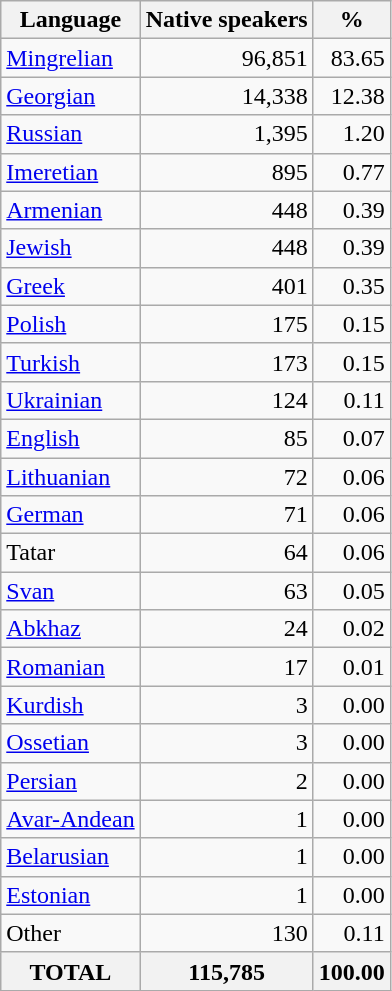<table class="wikitable">
<tr>
<th>Language</th>
<th>Native speakers</th>
<th>%</th>
</tr>
<tr>
<td><a href='#'>Mingrelian</a></td>
<td align="right">96,851</td>
<td align="right">83.65</td>
</tr>
<tr>
<td><a href='#'>Georgian</a></td>
<td align="right">14,338</td>
<td align="right">12.38</td>
</tr>
<tr>
<td><a href='#'>Russian</a></td>
<td align="right">1,395</td>
<td align="right">1.20</td>
</tr>
<tr>
<td><a href='#'>Imeretian</a></td>
<td align="right">895</td>
<td align="right">0.77</td>
</tr>
<tr>
<td><a href='#'>Armenian</a></td>
<td align="right">448</td>
<td align="right">0.39</td>
</tr>
<tr>
<td><a href='#'>Jewish</a></td>
<td align="right">448</td>
<td align="right">0.39</td>
</tr>
<tr>
<td><a href='#'>Greek</a></td>
<td align="right">401</td>
<td align="right">0.35</td>
</tr>
<tr>
<td><a href='#'>Polish</a></td>
<td align="right">175</td>
<td align="right">0.15</td>
</tr>
<tr>
<td><a href='#'>Turkish</a></td>
<td align="right">173</td>
<td align="right">0.15</td>
</tr>
<tr>
<td><a href='#'>Ukrainian</a></td>
<td align="right">124</td>
<td align="right">0.11</td>
</tr>
<tr>
<td><a href='#'>English</a></td>
<td align="right">85</td>
<td align="right">0.07</td>
</tr>
<tr>
<td><a href='#'>Lithuanian</a></td>
<td align="right">72</td>
<td align="right">0.06</td>
</tr>
<tr>
<td><a href='#'>German</a></td>
<td align="right">71</td>
<td align="right">0.06</td>
</tr>
<tr>
<td>Tatar</td>
<td align="right">64</td>
<td align="right">0.06</td>
</tr>
<tr>
<td><a href='#'>Svan</a></td>
<td align="right">63</td>
<td align="right">0.05</td>
</tr>
<tr>
<td><a href='#'>Abkhaz</a></td>
<td align="right">24</td>
<td align="right">0.02</td>
</tr>
<tr>
<td><a href='#'>Romanian</a></td>
<td align="right">17</td>
<td align="right">0.01</td>
</tr>
<tr>
<td><a href='#'>Kurdish</a></td>
<td align="right">3</td>
<td align="right">0.00</td>
</tr>
<tr>
<td><a href='#'>Ossetian</a></td>
<td align="right">3</td>
<td align="right">0.00</td>
</tr>
<tr>
<td><a href='#'>Persian</a></td>
<td align="right">2</td>
<td align="right">0.00</td>
</tr>
<tr>
<td><a href='#'>Avar-Andean</a></td>
<td align="right">1</td>
<td align="right">0.00</td>
</tr>
<tr>
<td><a href='#'>Belarusian</a></td>
<td align="right">1</td>
<td align="right">0.00</td>
</tr>
<tr>
<td><a href='#'>Estonian</a></td>
<td align="right">1</td>
<td align="right">0.00</td>
</tr>
<tr>
<td>Other</td>
<td align="right">130</td>
<td align="right">0.11</td>
</tr>
<tr>
<th>TOTAL</th>
<th>115,785</th>
<th>100.00</th>
</tr>
</table>
